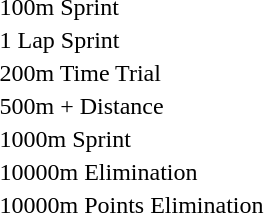<table>
<tr>
<td>100m Sprint</td>
<td></td>
<td></td>
<td></td>
</tr>
<tr>
<td>1 Lap Sprint</td>
<td></td>
<td></td>
<td></td>
</tr>
<tr>
<td>200m Time Trial</td>
<td></td>
<td></td>
<td></td>
</tr>
<tr>
<td>500m + Distance</td>
<td></td>
<td></td>
<td></td>
</tr>
<tr>
<td>1000m Sprint</td>
<td></td>
<td></td>
<td></td>
</tr>
<tr>
<td>10000m Elimination</td>
<td></td>
<td></td>
<td></td>
</tr>
<tr>
<td>10000m Points Elimination</td>
<td></td>
<td></td>
<td></td>
</tr>
</table>
